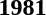<table>
<tr>
<td><strong>1981</strong><br></td>
</tr>
</table>
